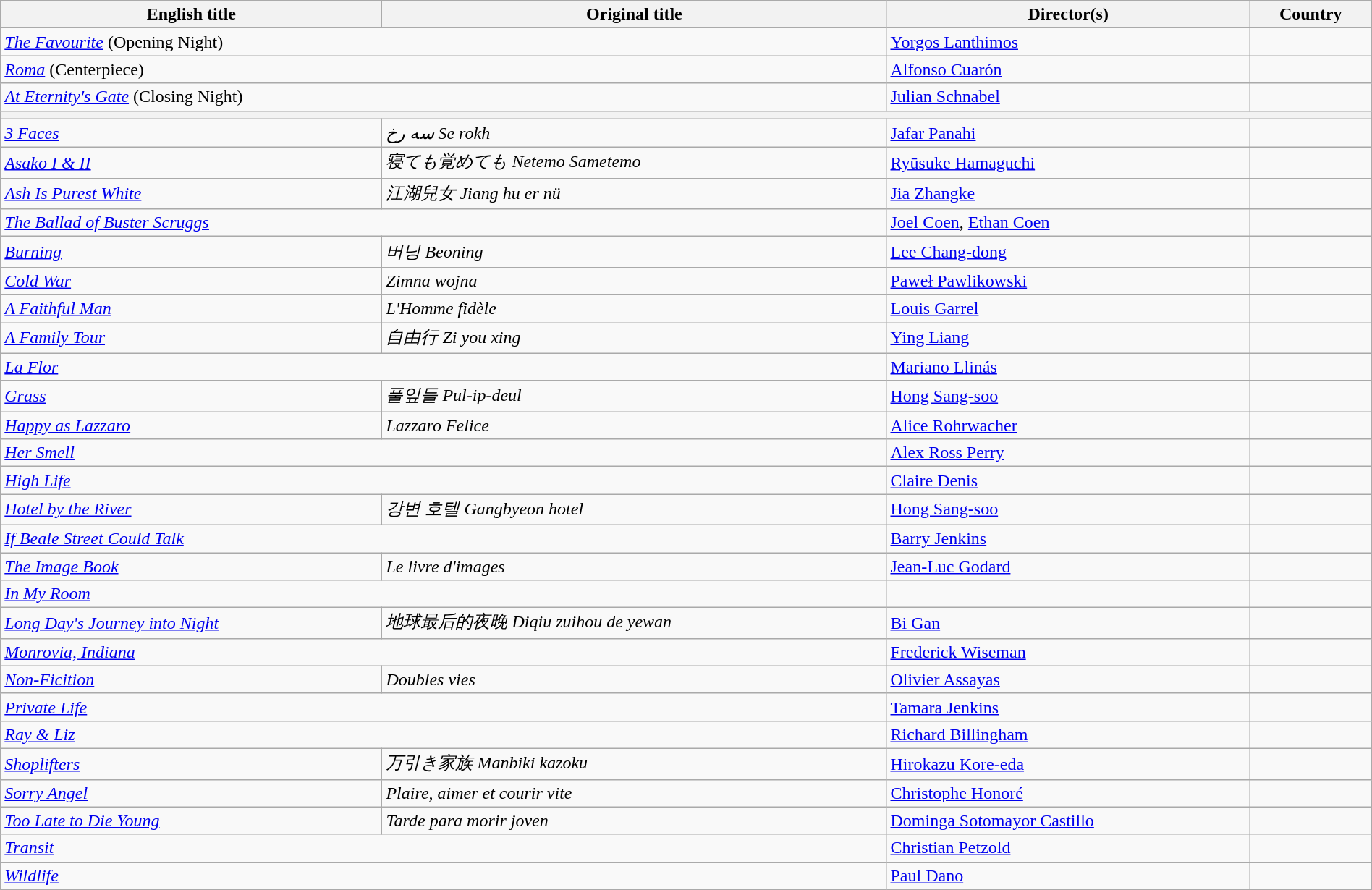<table class="wikitable" width="100%">
<tr>
<th>English title</th>
<th>Original title</th>
<th>Director(s)</th>
<th>Country</th>
</tr>
<tr>
<td colspan="2"><em><a href='#'>The Favourite</a></em> (Opening Night)</td>
<td><a href='#'>Yorgos Lanthimos</a></td>
<td>  </td>
</tr>
<tr>
<td colspan="2"><em><a href='#'>Roma</a></em> (Centerpiece)</td>
<td><a href='#'>Alfonso Cuarón</a></td>
<td></td>
</tr>
<tr>
<td colspan="2"><em><a href='#'>At Eternity's Gate</a></em> (Closing Night)</td>
<td><a href='#'>Julian Schnabel</a></td>
<td> </td>
</tr>
<tr>
<th colspan="4"></th>
</tr>
<tr>
<td><em><a href='#'>3 Faces</a></em></td>
<td><em>سه رخ Se rokh</em></td>
<td><a href='#'>Jafar Panahi</a></td>
<td></td>
</tr>
<tr>
<td><em><a href='#'>Asako I & II</a></em></td>
<td><em>寝ても覚めても Netemo Sametemo</em></td>
<td><a href='#'>Ryūsuke Hamaguchi</a></td>
<td></td>
</tr>
<tr>
<td><em><a href='#'>Ash Is Purest White</a></em></td>
<td><em>江湖兒女 Jiang hu er nü</em></td>
<td><a href='#'>Jia Zhangke</a></td>
<td></td>
</tr>
<tr>
<td colspan="2"><em><a href='#'>The Ballad of Buster Scruggs</a></em></td>
<td><a href='#'>Joel Coen</a>, <a href='#'>Ethan Coen</a></td>
<td></td>
</tr>
<tr>
<td><em><a href='#'>Burning</a></em></td>
<td><em>버닝 Beoning</em></td>
<td><a href='#'>Lee Chang-dong</a></td>
<td></td>
</tr>
<tr>
<td><em><a href='#'>Cold War</a></em></td>
<td><em>Zimna wojna</em></td>
<td><a href='#'>Paweł Pawlikowski</a></td>
<td></td>
</tr>
<tr>
<td><em><a href='#'>A Faithful Man</a></em></td>
<td><em>L'Homme fidèle</em></td>
<td><a href='#'>Louis Garrel</a></td>
<td></td>
</tr>
<tr>
<td><em><a href='#'>A Family Tour</a></em></td>
<td><em>自由行 Zi you xing</em></td>
<td><a href='#'>Ying Liang</a></td>
<td>   </td>
</tr>
<tr>
<td colspan="2"><em><a href='#'>La Flor</a></em></td>
<td><a href='#'>Mariano Llinás</a></td>
<td></td>
</tr>
<tr>
<td><em><a href='#'>Grass</a></em></td>
<td><em>풀잎들 Pul-ip-deul</em></td>
<td><a href='#'>Hong Sang-soo</a></td>
<td></td>
</tr>
<tr>
<td><em><a href='#'>Happy as Lazzaro</a></em></td>
<td><em>Lazzaro Felice</em></td>
<td><a href='#'>Alice Rohrwacher</a></td>
<td></td>
</tr>
<tr>
<td colspan="2"><em><a href='#'>Her Smell</a></em></td>
<td><a href='#'>Alex Ross Perry</a></td>
<td></td>
</tr>
<tr>
<td colspan="2"><em><a href='#'>High Life</a></em></td>
<td><a href='#'>Claire Denis</a></td>
<td>    </td>
</tr>
<tr>
<td><em><a href='#'>Hotel by the River</a></em></td>
<td><em>강변 호텔 Gangbyeon hotel</em></td>
<td><a href='#'>Hong Sang-soo</a></td>
<td></td>
</tr>
<tr>
<td colspan="2"><em><a href='#'>If Beale Street Could Talk</a></em></td>
<td><a href='#'>Barry Jenkins</a></td>
<td></td>
</tr>
<tr>
<td><em><a href='#'>The Image Book</a></em></td>
<td><em>Le livre d'images</em></td>
<td><a href='#'>Jean-Luc Godard</a></td>
<td></td>
</tr>
<tr>
<td colspan="2"><em><a href='#'>In My Room</a></em></td>
<td></td>
<td></td>
</tr>
<tr>
<td><em><a href='#'>Long Day's Journey into Night</a></em></td>
<td><em>地球最后的夜晚 Diqiu zuihou de yewan</em></td>
<td><a href='#'>Bi Gan</a></td>
<td> </td>
</tr>
<tr>
<td colspan="2"><em><a href='#'>Monrovia, Indiana</a></em></td>
<td><a href='#'>Frederick Wiseman</a></td>
<td></td>
</tr>
<tr>
<td><em><a href='#'>Non-Ficition</a></em></td>
<td><em>Doubles vies</em></td>
<td><a href='#'>Olivier Assayas</a></td>
<td></td>
</tr>
<tr>
<td colspan="2"><em><a href='#'>Private Life</a></em></td>
<td><a href='#'>Tamara Jenkins</a></td>
<td></td>
</tr>
<tr>
<td colspan="2"><em><a href='#'>Ray & Liz</a></em></td>
<td><a href='#'>Richard Billingham</a></td>
<td></td>
</tr>
<tr>
<td><em><a href='#'>Shoplifters</a></em></td>
<td><em>万引き家族 Manbiki kazoku</em></td>
<td><a href='#'>Hirokazu Kore-eda</a></td>
<td></td>
</tr>
<tr>
<td><em><a href='#'>Sorry Angel</a></em></td>
<td><em>Plaire, aimer et courir vite</em></td>
<td><a href='#'>Christophe Honoré</a></td>
<td></td>
</tr>
<tr>
<td><em><a href='#'>Too Late to Die Young</a></em></td>
<td><em>Tarde para morir joven</em></td>
<td><a href='#'>Dominga Sotomayor Castillo</a></td>
<td>    </td>
</tr>
<tr>
<td colspan="2"><em><a href='#'>Transit</a></em></td>
<td><a href='#'>Christian Petzold</a></td>
<td> </td>
</tr>
<tr>
<td colspan="2"><em><a href='#'>Wildlife</a></em></td>
<td><a href='#'>Paul Dano</a></td>
<td></td>
</tr>
</table>
